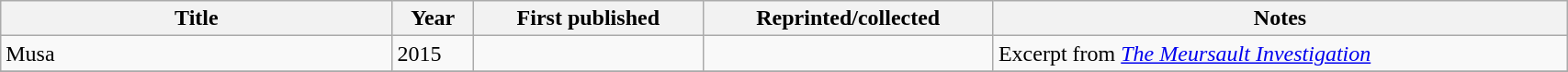<table class='wikitable sortable' width='90%'>
<tr>
<th width=25%>Title</th>
<th>Year</th>
<th>First published</th>
<th>Reprinted/collected</th>
<th>Notes</th>
</tr>
<tr>
<td>Musa</td>
<td>2015</td>
<td></td>
<td></td>
<td>Excerpt from <em><a href='#'>The Meursault Investigation</a></em></td>
</tr>
<tr>
</tr>
</table>
